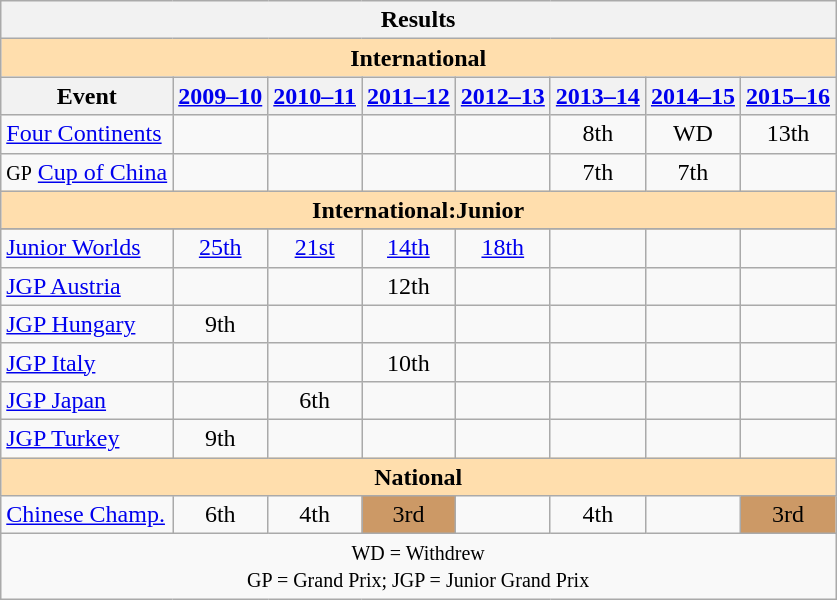<table class="wikitable" style="text-align:center">
<tr>
<th colspan=8 align=center><strong>Results</strong></th>
</tr>
<tr>
<th style="background-color: #ffdead; " colspan=8 align=center><strong>International</strong></th>
</tr>
<tr>
<th>Event</th>
<th><a href='#'>2009–10</a></th>
<th><a href='#'>2010–11</a></th>
<th><a href='#'>2011–12</a></th>
<th><a href='#'>2012–13</a></th>
<th><a href='#'>2013–14</a></th>
<th><a href='#'>2014–15</a></th>
<th><a href='#'>2015–16</a></th>
</tr>
<tr>
<td align=left><a href='#'>Four Continents</a></td>
<td></td>
<td></td>
<td></td>
<td></td>
<td>8th</td>
<td>WD</td>
<td>13th</td>
</tr>
<tr>
<td align=left><small>GP</small> <a href='#'>Cup of China</a></td>
<td></td>
<td></td>
<td></td>
<td></td>
<td>7th</td>
<td>7th</td>
<td></td>
</tr>
<tr>
<th style="background-color: #ffdead; " colspan=8 align=center><strong>International:Junior</strong></th>
</tr>
<tr>
</tr>
<tr>
<td align=left><a href='#'>Junior Worlds</a></td>
<td><a href='#'>25th</a></td>
<td><a href='#'>21st</a></td>
<td><a href='#'>14th</a></td>
<td><a href='#'>18th</a></td>
<td></td>
<td></td>
<td></td>
</tr>
<tr>
<td align=left><a href='#'>JGP Austria</a></td>
<td></td>
<td></td>
<td>12th</td>
<td></td>
<td></td>
<td></td>
<td></td>
</tr>
<tr>
<td align=left><a href='#'>JGP Hungary</a></td>
<td>9th</td>
<td></td>
<td></td>
<td></td>
<td></td>
<td></td>
<td></td>
</tr>
<tr>
<td align=left><a href='#'>JGP Italy</a></td>
<td></td>
<td></td>
<td>10th</td>
<td></td>
<td></td>
<td></td>
<td></td>
</tr>
<tr>
<td align=left><a href='#'>JGP Japan</a></td>
<td></td>
<td>6th</td>
<td></td>
<td></td>
<td></td>
<td></td>
<td></td>
</tr>
<tr>
<td align=left><a href='#'>JGP Turkey</a></td>
<td>9th</td>
<td></td>
<td></td>
<td></td>
<td></td>
<td></td>
<td></td>
</tr>
<tr>
<th style="background-color: #ffdead; " colspan=8 align=center><strong>National</strong></th>
</tr>
<tr>
<td align=left><a href='#'>Chinese Champ.</a></td>
<td>6th</td>
<td>4th</td>
<td bgcolor=cc9966>3rd</td>
<td></td>
<td>4th</td>
<td></td>
<td bgcolor=cc9966>3rd</td>
</tr>
<tr>
<td colspan=8 align=center><small> WD = Withdrew <br> GP = Grand Prix; JGP = Junior Grand Prix </small></td>
</tr>
</table>
